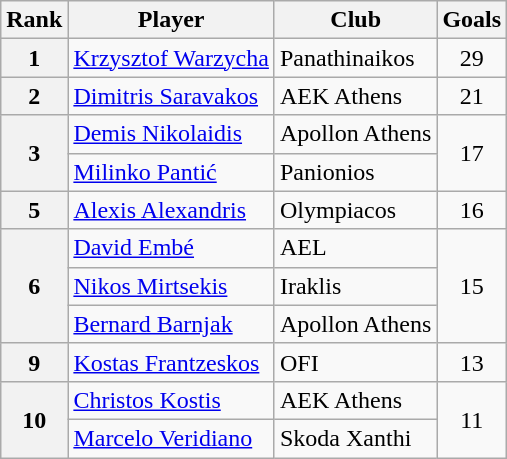<table class="wikitable" style="text-align:center">
<tr>
<th>Rank</th>
<th>Player</th>
<th>Club</th>
<th>Goals</th>
</tr>
<tr>
<th>1</th>
<td align="left"> <a href='#'>Krzysztof Warzycha</a></td>
<td align="left">Panathinaikos</td>
<td>29</td>
</tr>
<tr>
<th>2</th>
<td align="left"> <a href='#'>Dimitris Saravakos</a></td>
<td align="left">AEK Athens</td>
<td>21</td>
</tr>
<tr>
<th rowspan="2">3</th>
<td align="left"> <a href='#'>Demis Nikolaidis</a></td>
<td align="left">Apollon Athens</td>
<td rowspan="2">17</td>
</tr>
<tr>
<td align="left"> <a href='#'>Milinko Pantić</a></td>
<td align="left">Panionios</td>
</tr>
<tr>
<th>5</th>
<td align="left"> <a href='#'>Alexis Alexandris</a></td>
<td align="left">Olympiacos</td>
<td>16</td>
</tr>
<tr>
<th rowspan="3">6</th>
<td align="left"> <a href='#'>David Embé</a></td>
<td align="left">AEL</td>
<td rowspan="3">15</td>
</tr>
<tr>
<td align="left"> <a href='#'>Nikos Mirtsekis</a></td>
<td align="left">Iraklis</td>
</tr>
<tr>
<td align="left"> <a href='#'>Bernard Barnjak</a></td>
<td align="left">Apollon Athens</td>
</tr>
<tr>
<th>9</th>
<td align="left"> <a href='#'>Kostas Frantzeskos</a></td>
<td align="left">OFI</td>
<td>13</td>
</tr>
<tr>
<th rowspan="2">10</th>
<td align="left"> <a href='#'>Christos Kostis</a></td>
<td align="left">AEK Athens</td>
<td rowspan="2">11</td>
</tr>
<tr>
<td align="left"> <a href='#'>Marcelo Veridiano</a></td>
<td align="left">Skoda Xanthi</td>
</tr>
</table>
